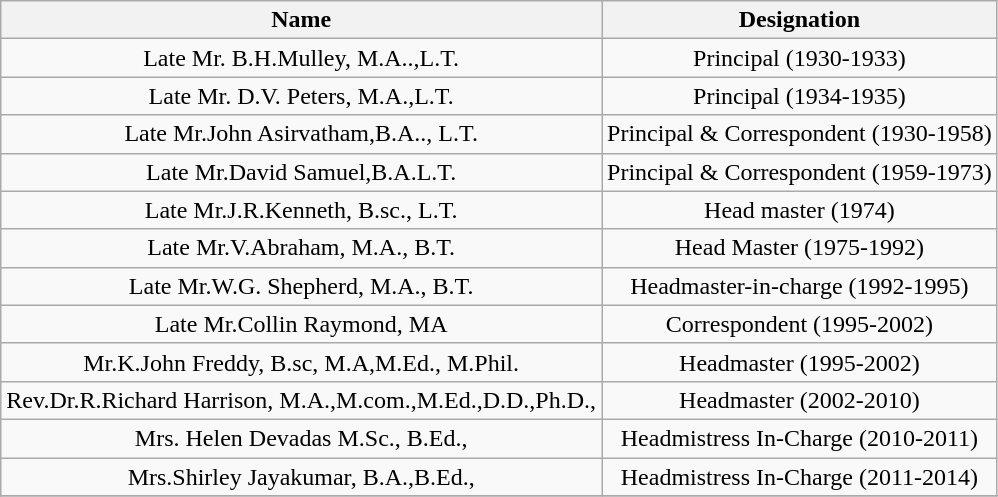<table class="wikitable" style="text-align:center">
<tr>
<th>Name</th>
<th>Designation</th>
</tr>
<tr>
<td>Late Mr. B.H.Mulley, M.A..,L.T.</td>
<td>Principal (1930-1933)</td>
</tr>
<tr>
<td>Late Mr. D.V. Peters, M.A.,L.T.</td>
<td>Principal (1934-1935)</td>
</tr>
<tr>
<td>Late Mr.John Asirvatham,B.A.., L.T.</td>
<td>Principal & Correspondent (1930-1958)</td>
</tr>
<tr>
<td>Late Mr.David Samuel,B.A.L.T.</td>
<td>Principal & Correspondent (1959-1973)</td>
</tr>
<tr>
<td>Late Mr.J.R.Kenneth, B.sc., L.T.</td>
<td>Head master (1974)</td>
</tr>
<tr>
<td>Late Mr.V.Abraham, M.A., B.T.</td>
<td>Head Master (1975-1992)</td>
</tr>
<tr>
<td>Late Mr.W.G. Shepherd, M.A., B.T.</td>
<td>Headmaster-in-charge (1992-1995)</td>
</tr>
<tr>
<td>Late Mr.Collin Raymond, MA</td>
<td>Correspondent (1995-2002)</td>
</tr>
<tr>
<td>Mr.K.John Freddy, B.sc, M.A,M.Ed., M.Phil.</td>
<td>Headmaster (1995-2002)</td>
</tr>
<tr>
<td>Rev.Dr.R.Richard Harrison, M.A.,M.com.,M.Ed.,D.D.,Ph.D.,</td>
<td>Headmaster (2002-2010)</td>
</tr>
<tr>
<td>Mrs. Helen Devadas M.Sc., B.Ed.,</td>
<td>Headmistress In-Charge (2010-2011)</td>
</tr>
<tr>
<td>Mrs.Shirley Jayakumar, B.A.,B.Ed.,</td>
<td>Headmistress In-Charge (2011-2014)</td>
</tr>
<tr>
</tr>
</table>
